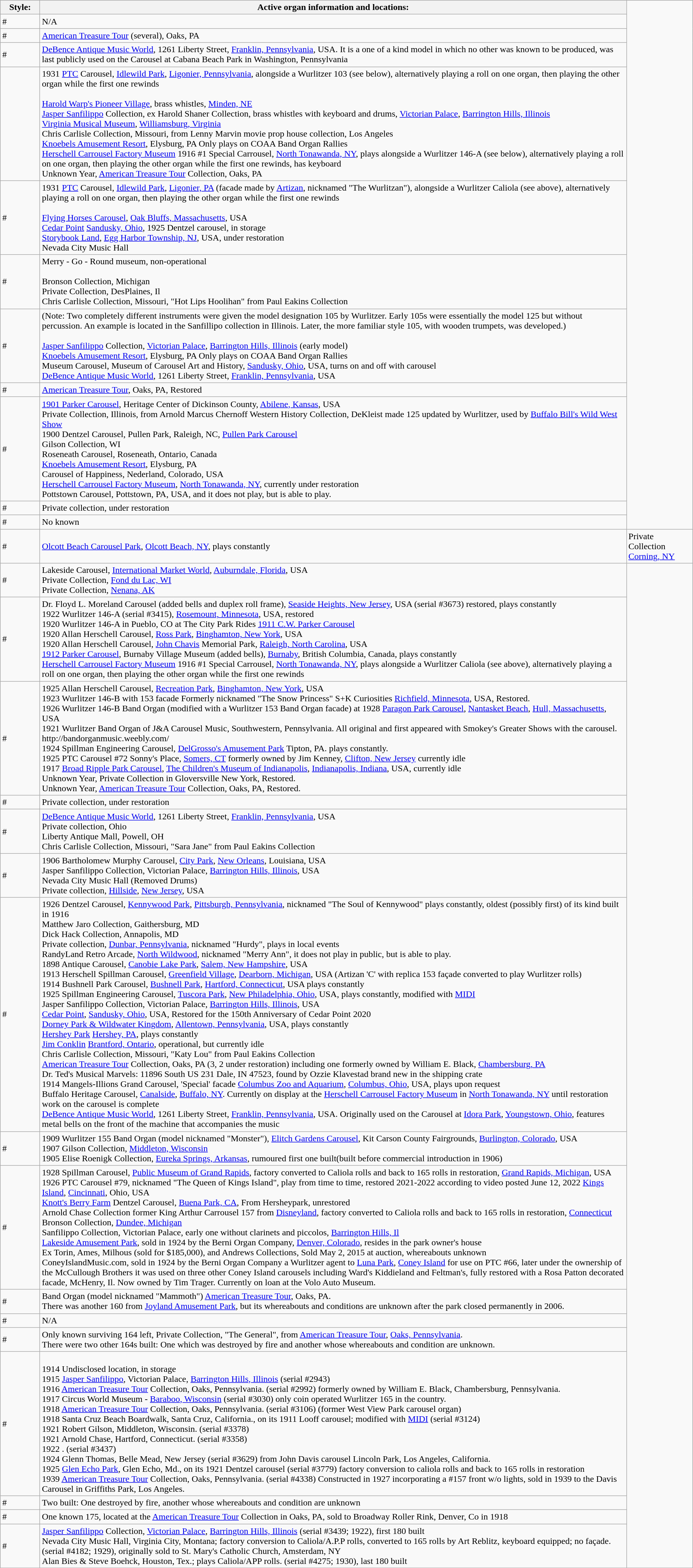<table class="wikitable" style="clear:right;">
<tr>
<th style="width:4em;">Style:</th>
<th>Active organ information and locations:</th>
</tr>
<tr>
<td>#</td>
<td>N/A</td>
</tr>
<tr>
<td>#</td>
<td><a href='#'>American Treasure Tour</a> (several), Oaks, PA</td>
</tr>
<tr>
<td>#</td>
<td><a href='#'>DeBence Antique Music World</a>, 1261 Liberty Street, <a href='#'>Franklin, Pennsylvania</a>, USA. It is a one of a kind model in which no other was known to be produced, was last publicly used on the Carousel at Cabana Beach Park in Washington, Pennsylvania</td>
</tr>
<tr>
<td></td>
<td>1931 <a href='#'>PTC</a> Carousel, <a href='#'>Idlewild Park</a>, <a href='#'>Ligonier, Pennsylvania</a>, alongside a Wurlitzer 103 (see below), alternatively playing a roll on one organ, then playing the other organ while the first one rewinds<br><br><a href='#'>Harold Warp's Pioneer Village</a>, brass whistles, <a href='#'>Minden, NE</a><br>
<a href='#'>Jasper Sanfilippo</a> Collection, ex Harold Shaner Collection, brass whistles with keyboard and drums, <a href='#'>Victorian Palace</a>, <a href='#'>Barrington Hills, Illinois</a> <br>
<a href='#'>Virginia Musical Museum</a>, <a href='#'>Williamsburg, Virginia</a><br>
Chris Carlisle Collection, Missouri, from Lenny Marvin movie prop house collection, Los Angeles<br>
<a href='#'>Knoebels Amusement Resort</a>, Elysburg, PA Only plays on COAA Band Organ Rallies<br><a href='#'>Herschell Carrousel Factory Museum</a> 1916 #1 Special Carrousel, <a href='#'>North Tonawanda, NY</a>, plays alongside a Wurlitzer 146-A (see below), alternatively playing a roll on one organ, then playing the other organ while the first one rewinds, has keyboard<br>Unknown Year, <a href='#'>American Treasure Tour</a> Collection, Oaks, PA</td>
</tr>
<tr>
<td>#</td>
<td>1931 <a href='#'>PTC</a> Carousel, <a href='#'>Idlewild Park</a>, <a href='#'>Ligonier, PA</a> (facade made by <a href='#'>Artizan</a>, nicknamed "The Wurlitzan"), alongside a Wurlitzer Caliola (see above), alternatively playing a roll on one organ, then playing the other organ while the first one rewinds<br><br><a href='#'>Flying Horses Carousel</a>, <a href='#'>Oak Bluffs, Massachusetts</a>, USA<br>
<a href='#'>Cedar Point</a> <a href='#'>Sandusky, Ohio</a>, 1925 Dentzel carousel, in storage<br><a href='#'>Storybook Land</a>, <a href='#'>Egg Harbor Township, NJ</a>, USA, under restoration<br>Nevada City Music Hall</td>
</tr>
<tr>
<td>#</td>
<td>Merry - Go - Round museum, non-operational<br><br>Bronson Collection, Michigan<br>
Private Collection, DesPlaines, Il<br>Chris Carlisle Collection, Missouri, "Hot Lips Hoolihan" from Paul Eakins Collection</td>
</tr>
<tr>
<td>#</td>
<td>(Note:  Two completely different instruments were given the model designation 105 by Wurlitzer.  Early 105s were essentially the model 125 but without percussion.  An example is located in the Sanfillipo collection in Illinois.  Later, the more familiar style 105, with wooden trumpets, was developed.)<br><br><a href='#'>Jasper Sanfilippo</a> Collection, <a href='#'>Victorian Palace</a>, <a href='#'>Barrington Hills, Illinois</a> (early model)<br>
<a href='#'>Knoebels Amusement Resort</a>, Elysburg, PA Only plays on COAA Band Organ Rallies<br>
Museum Carousel, Museum of Carousel Art and History, <a href='#'>Sandusky, Ohio</a>, USA, turns on and off with carousel <br> <a href='#'>DeBence Antique Music World</a>, 1261 Liberty Street, <a href='#'>Franklin, Pennsylvania</a>, USA<br></td>
</tr>
<tr>
<td>#</td>
<td><a href='#'>American Treasure Tour</a>, Oaks, PA, Restored</td>
</tr>
<tr>
<td>#</td>
<td><a href='#'>1901 Parker Carousel</a>, Heritage Center of Dickinson County, <a href='#'>Abilene, Kansas</a>, USA<br>Private Collection, Illinois, from Arnold Marcus Chernoff Western History Collection, DeKleist made 125 updated by Wurlitzer, used by <a href='#'>Buffalo Bill's Wild West Show</a><br>1900 Dentzel Carousel, Pullen Park, Raleigh, NC, <a href='#'>Pullen Park Carousel</a><br>Gilson Collection, WI<br>Roseneath Carousel, Roseneath, Ontario, Canada <br><a href='#'>Knoebels Amusement Resort</a>, Elysburg, PA<br>Carousel of Happiness, Nederland, Colorado, USA<br><a href='#'>Herschell Carrousel Factory Museum</a>, <a href='#'>North Tonawanda, NY</a>, currently under restoration<br>Pottstown Carousel, Pottstown, PA, USA, and it does not play, but is able to play.</td>
</tr>
<tr>
<td>#</td>
<td>Private collection, under restoration</td>
</tr>
<tr>
<td>#</td>
<td>No known</td>
</tr>
<tr>
<td>#</td>
<td><a href='#'>Olcott Beach Carousel Park</a>, <a href='#'>Olcott Beach, NY</a>, plays constantly</td>
<td>Private Collection <a href='#'>Corning, NY</a></td>
</tr>
<tr>
<td>#</td>
<td>Lakeside Carousel, <a href='#'>International Market World</a>, <a href='#'>Auburndale, Florida</a>, USA<br>Private Collection, <a href='#'>Fond du Lac, WI</a><br>Private Collection, <a href='#'>Nenana, AK</a></td>
</tr>
<tr>
<td>#</td>
<td>Dr. Floyd L. Moreland Carousel (added bells and duplex roll frame), <a href='#'>Seaside Heights, New Jersey</a>, USA (serial #3673) restored, plays constantly<br>1922 Wurlitzer 146-A (serial #3415), <a href='#'>Rosemount, Minnesota</a>, USA, restored<br>1920 Wurlitzer  146-A  in  Pueblo, CO  at The City Park Rides <a href='#'>1911 C.W. Parker Carousel</a><br>1920 Allan Herschell Carousel, <a href='#'>Ross Park</a>, <a href='#'>Binghamton, New York</a>, USA<br>1920 Allan Herschell Carousel, <a href='#'>John Chavis</a> Memorial Park, <a href='#'>Raleigh, North Carolina</a>, USA<br><a href='#'>1912 Parker Carousel</a>, Burnaby Village Museum (added bells), <a href='#'>Burnaby</a>, British Columbia, Canada, plays constantly<br><a href='#'>Herschell Carrousel Factory Museum</a> 1916 #1 Special Carrousel, <a href='#'>North Tonawanda, NY</a>, plays alongside a Wurlitzer Caliola (see above), alternatively playing a roll on one organ, then playing the other organ while the first one rewinds</td>
</tr>
<tr>
<td>#</td>
<td>1925 Allan Herschell Carousel, <a href='#'>Recreation Park</a>, <a href='#'>Binghamton, New York</a>, USA<br>1923 Wurlitzer 146-B with 153 facade Formerly nicknamed "The Snow Princess" S+K Curiosities  <a href='#'>Richfield, Minnesota</a>, USA, Restored.<br>1926 Wurlitzer 146-B Band Organ (modified with a Wurlitzer 153 Band Organ facade) at 1928 <a href='#'>Paragon Park Carousel</a>, <a href='#'>Nantasket Beach</a>, <a href='#'>Hull, Massachusetts</a>, USA<br>1921 Wurlitzer Band Organ of J&A Carousel Music, Southwestern, Pennsylvania. All original and first appeared with Smokey's Greater Shows with the carousel. http://bandorganmusic.weebly.com/<br>1924 Spillman Engineering Carousel, <a href='#'>DelGrosso's Amusement Park</a> Tipton, PA. plays constantly.<br>1925 PTC Carousel #72 Sonny's Place, <a href='#'>Somers, CT</a> formerly owned by Jim Kenney, <a href='#'>Clifton, New Jersey</a> currently idle<br>1917 <a href='#'>Broad Ripple Park Carousel</a>, <a href='#'>The Children's Museum of Indianapolis</a>, <a href='#'>Indianapolis, Indiana</a>, USA, currently idle<br>Unknown Year, Private Collection in Gloversville New York, Restored.<br>Unknown Year, <a href='#'>American Treasure Tour</a> Collection, Oaks, PA, Restored.</td>
</tr>
<tr>
<td>#</td>
<td>Private collection, under restoration</td>
</tr>
<tr>
<td>#</td>
<td><a href='#'>DeBence Antique Music World</a>, 1261 Liberty Street, <a href='#'>Franklin, Pennsylvania</a>, USA<br>Private collection, Ohio<br>Liberty Antique Mall, Powell, OH<br>Chris Carlisle Collection, Missouri, "Sara Jane" from Paul Eakins Collection</td>
</tr>
<tr>
<td>#</td>
<td>1906 Bartholomew Murphy Carousel, <a href='#'>City Park</a>, <a href='#'>New Orleans</a>, Louisiana, USA<br>Jasper Sanfilippo Collection, Victorian Palace, <a href='#'>Barrington Hills, Illinois</a>, USA<br>Nevada City Music Hall (Removed Drums)<br>Private collection, <a href='#'>Hillside</a>, <a href='#'>New Jersey</a>, USA</td>
</tr>
<tr>
<td>#</td>
<td>1926 Dentzel Carousel, <a href='#'>Kennywood Park</a>, <a href='#'>Pittsburgh, Pennsylvania</a>, nicknamed "The Soul of Kennywood" plays constantly, oldest (possibly first) of its kind built in 1916<br>Matthew Jaro Collection, Gaithersburg, MD<br>Dick Hack Collection, Annapolis, MD<br>Private collection, <a href='#'>Dunbar, Pennsylvania</a>, nicknamed "Hurdy", plays in local events<br>RandyLand Retro Arcade, <a href='#'>North Wildwood</a>, nicknamed "Merry Ann", it does not play in public, but is able to play.<br>1898 Antique Carousel, <a href='#'>Canobie Lake Park</a>, <a href='#'>Salem, New Hampshire</a>, USA<br>1913 Herschell Spillman Carousel, <a href='#'>Greenfield Village</a>, <a href='#'>Dearborn, Michigan</a>, USA (Artizan 'C' with replica 153 façade converted to play Wurlitzer rolls)<br>1914 Bushnell Park Carousel, <a href='#'>Bushnell Park</a>, <a href='#'>Hartford, Connecticut</a>, USA plays constantly<br>1925 Spillman Engineering Carousel, <a href='#'>Tuscora Park</a>, <a href='#'>New Philadelphia, Ohio</a>, USA, plays constantly, modified with <a href='#'>MIDI</a><br>Jasper Sanfilippo Collection, Victorian Palace, <a href='#'>Barrington Hills, Illinois</a>, USA<br><a href='#'>Cedar Point</a>, <a href='#'>Sandusky, Ohio</a>, USA, Restored for the 150th Anniversary of Cedar Point 2020<br><a href='#'>Dorney Park & Wildwater Kingdom</a>, <a href='#'>Allentown, Pennsylvania</a>, USA, plays constantly<br><a href='#'>Hershey Park</a> <a href='#'>Hershey, PA</a>, plays constantly<br><a href='#'>Jim Conklin</a> <a href='#'>Brantford, Ontario</a>, operational, but currently idle<br>Chris Carlisle Collection, Missouri, "Katy Lou" from Paul Eakins Collection<br><a href='#'>American Treasure Tour</a> Collection, Oaks, PA (3, 2 under restoration) including one formerly owned by William E. Black, <a href='#'>Chambersburg, PA</a><br>Dr. Ted's Musical Marvels: 11896 South US 231 Dale, IN 47523, found by Ozzie Klavestad brand new in the shipping crate<br>1914 Mangels-Illions Grand Carousel, 'Special' facade <a href='#'>Columbus Zoo and Aquarium</a>, <a href='#'>Columbus, Ohio</a>, USA, plays upon request<br>Buffalo Heritage Carousel, <a href='#'>Canalside</a>, <a href='#'>Buffalo, NY</a>. Currently on display at the <a href='#'>Herschell Carrousel Factory Museum</a> in <a href='#'>North Tonawanda, NY</a> until restoration work on the carousel is complete<br><a href='#'>DeBence Antique Music World</a>, 1261 Liberty Street, <a href='#'>Franklin, Pennsylvania</a>, USA. Originally used on the Carousel at <a href='#'>Idora Park</a>, <a href='#'>Youngstown, Ohio</a>, features metal bells on the front of the machine that accompanies the music</td>
</tr>
<tr>
<td>#</td>
<td>1909 Wurlitzer 155 Band Organ (model nicknamed "Monster"), <a href='#'>Elitch Gardens Carousel</a>, Kit Carson County Fairgrounds, <a href='#'>Burlington, Colorado</a>, USA<br>1907 Gilson Collection, <a href='#'>Middleton, Wisconsin</a><br>1905 Elise Roenigk Collection, <a href='#'>Eureka Springs, Arkansas</a>, rumoured first one built(built before commercial introduction in 1906)</td>
</tr>
<tr>
<td>#</td>
<td>1928 Spillman Carousel, <a href='#'>Public Museum of Grand Rapids</a>, factory converted to Caliola rolls and back to 165 rolls in restoration, <a href='#'>Grand Rapids, Michigan</a>, USA<br>1926 PTC Carousel #79, nicknamed "The Queen of Kings Island", play from time to time, restored 2021-2022 according to video posted June 12, 2022  <a href='#'>Kings Island</a>, <a href='#'>Cincinnati</a>, Ohio, USA<br><a href='#'>Knott's Berry Farm</a> Dentzel Carousel, <a href='#'>Buena Park, CA</a>, From Hersheypark, unrestored<br>Arnold Chase Collection former King Arthur Carrousel 157 from <a href='#'>Disneyland</a>, factory converted to Caliola rolls and back to 165 rolls in restoration, <a href='#'>Connecticut</a><br>Bronson Collection, <a href='#'>Dundee, Michigan</a><br>Sanfilippo Collection, Victorian Palace, early one without clarinets and piccolos, <a href='#'>Barrington Hills, Il</a><br><a href='#'>Lakeside Amusement Park</a>, sold in 1924 by the Berni Organ Company, <a href='#'>Denver, Colorado</a>, resides in the park owner's house<br>Ex Torin, Ames, Milhous (sold for $185,000), and Andrews Collections, Sold May 2, 2015 at auction, whereabouts unknown<br>ConeyIslandMusic.com, sold in 1924 by the Berni Organ Company a Wurlitzer agent to <a href='#'>Luna Park</a>, <a href='#'>Coney Island</a> for use on PTC #66, later under the ownership of the McCullough Brothers it was used on three other Coney Island carousels including Ward's Kiddieland and Feltman's, fully restored with a Rosa Patton decorated facade, McHenry, Il. Now owned by Tim Trager. Currently on loan at the Volo Auto Museum.</td>
</tr>
<tr>
<td>#</td>
<td>Band Organ (model nicknamed "Mammoth") <a href='#'>American Treasure Tour</a>, Oaks, PA.<br>There was another 160 from <a href='#'>Joyland Amusement Park</a>, but its whereabouts and conditions are unknown after the park closed permanently in 2006.</td>
</tr>
<tr>
<td>#</td>
<td>N/A</td>
</tr>
<tr>
<td>#</td>
<td>Only known surviving 164 left, Private Collection, "The General", from <a href='#'>American Treasure Tour</a>, <a href='#'>Oaks, Pennsylvania</a>.<br>There were two other 164s built: One which was destroyed by fire and another whose whereabouts and condition are unknown.</td>
</tr>
<tr>
<td>#</td>
<td><br>1914 Undisclosed location, in storage<br>1915 <a href='#'>Jasper Sanfilippo</a>, Victorian Palace, <a href='#'>Barrington Hills, Illinois</a> (serial #2943)<br>1916 <a href='#'>American Treasure Tour</a> Collection, Oaks, Pennsylvania. (serial #2992) formerly owned by William E. Black, Chambersburg, Pennsylvania.<br>1917 Circus World Museum - <a href='#'>Baraboo, Wisconsin</a> (serial #3030) only coin operated Wurlitzer 165 in the country.<br>1918 <a href='#'>American Treasure Tour</a> Collection, Oaks, Pennsylvania. (serial #3106) (former West View Park carousel organ)<br>1918 Santa Cruz Beach Boardwalk, Santa Cruz, California., on its 1911 Looff carousel; modified with <a href='#'>MIDI</a> (serial #3124)<br>1921 Robert Gilson, Middleton, Wisconsin. (serial #3378)<br>1921 Arnold Chase, Hartford, Connecticut. (serial #3358)<br>1922 . (serial #3437)<br>1924 Glenn Thomas, Belle Mead, New Jersey (serial #3629) from John Davis carousel Lincoln Park, Los Angeles, California.<br>1925 <a href='#'>Glen Echo Park</a>, Glen Echo, Md., on its 1921 Dentzel carousel (serial #3779) factory conversion to caliola rolls and back to 165 rolls in restoration<br>1939 <a href='#'>American Treasure Tour</a> Collection, Oaks, Pennsylvania. (serial #4338) Constructed in 1927 incorporating a #157 front w/o lights, sold in 1939 to the Davis Carousel in Griffiths Park, Los Angeles.</td>
</tr>
<tr>
<td>#</td>
<td>Two built: One destroyed by fire, another whose whereabouts and condition are unknown</td>
</tr>
<tr>
<td>#</td>
<td>One known 175, located at the <a href='#'>American Treasure Tour</a> Collection in Oaks, PA, sold to Broadway Roller Rink, Denver, Co in 1918</td>
</tr>
<tr>
<td>#</td>
<td><a href='#'>Jasper Sanfilippo</a> Collection, <a href='#'>Victorian Palace</a>, <a href='#'>Barrington Hills, Illinois</a> (serial #3439; 1922), first 180 built<br>Nevada City Music Hall, Virginia City, Montana; factory conversion to Caliola/A.P.P rolls, converted to 165 rolls by Art Reblitz, keyboard equipped; no façade. (serial #4182; 1929), originally sold to St. Mary's Catholic Church, Amsterdam, NY<br>Alan Bies & Steve Boehck, Houston, Tex.; plays Caliola/APP rolls. (serial #4275; 1930), last 180 built</td>
</tr>
</table>
